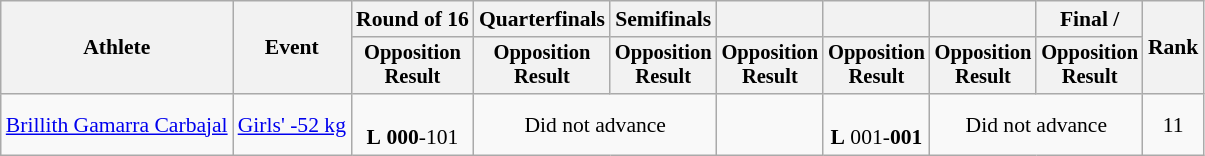<table class="wikitable" style="font-size:90%">
<tr>
<th rowspan="2">Athlete</th>
<th rowspan="2">Event</th>
<th>Round of 16</th>
<th>Quarterfinals</th>
<th>Semifinals</th>
<th></th>
<th></th>
<th></th>
<th>Final / </th>
<th rowspan=2>Rank</th>
</tr>
<tr style="font-size:95%">
<th>Opposition<br>Result</th>
<th>Opposition<br>Result</th>
<th>Opposition<br>Result</th>
<th>Opposition<br>Result</th>
<th>Opposition<br>Result</th>
<th>Opposition<br>Result</th>
<th>Opposition<br>Result</th>
</tr>
<tr align=center>
<td align=left><a href='#'>Brillith Gamarra Carbajal</a></td>
<td align=left><a href='#'>Girls' -52 kg</a></td>
<td><br><strong>L</strong> <strong>000</strong>-101</td>
<td colspan=2>Did not advance</td>
<td></td>
<td><br><strong>L</strong> 001-<strong>001</strong></td>
<td colspan=2>Did not advance</td>
<td>11</td>
</tr>
</table>
